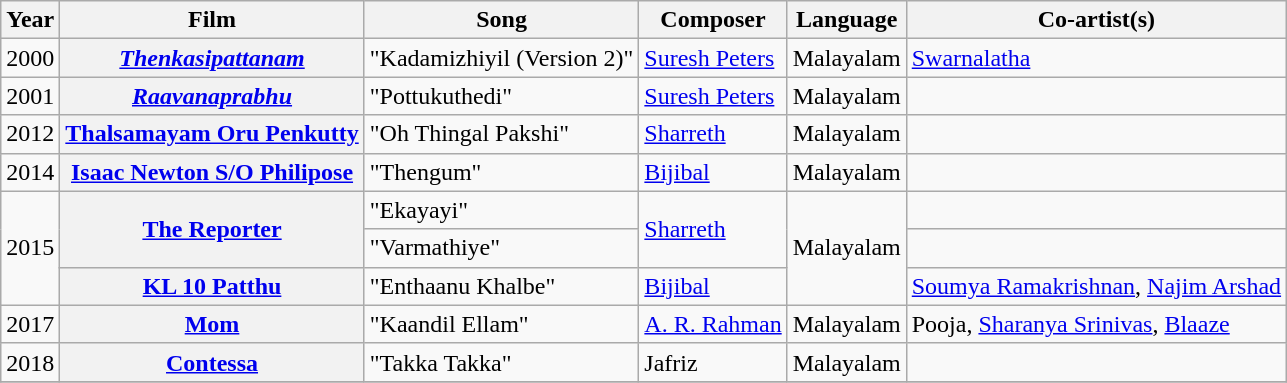<table class="wikitable">
<tr>
<th>Year</th>
<th>Film</th>
<th>Song</th>
<th>Composer</th>
<th>Language</th>
<th>Co-artist(s)</th>
</tr>
<tr>
<td>2000</td>
<th><em><a href='#'>Thenkasipattanam</a></em></th>
<td>"Kadamizhiyil (Version 2)"</td>
<td><a href='#'>Suresh Peters</a></td>
<td>Malayalam</td>
<td><a href='#'>Swarnalatha</a></td>
</tr>
<tr>
<td>2001</td>
<th><em><a href='#'>Raavanaprabhu</a></th>
<td>"Pottukuthedi"</td>
<td><a href='#'>Suresh Peters</a></td>
<td>Malayalam</td>
<td></td>
</tr>
<tr>
<td>2012</td>
<th></em><a href='#'>Thalsamayam Oru Penkutty</a><em></th>
<td>"Oh Thingal Pakshi"</td>
<td><a href='#'>Sharreth</a></td>
<td>Malayalam</td>
<td></td>
</tr>
<tr>
<td>2014</td>
<th></em><a href='#'>Isaac Newton S/O Philipose</a><em></th>
<td>"Thengum"</td>
<td><a href='#'>Bijibal</a></td>
<td>Malayalam</td>
<td></td>
</tr>
<tr>
<td rowspan="3">2015</td>
<th rowspan="2"></em><a href='#'>The Reporter</a><em></th>
<td>"Ekayayi"</td>
<td rowspan="2"><a href='#'>Sharreth</a></td>
<td rowspan="3">Malayalam</td>
</tr>
<tr>
<td>"Varmathiye"</td>
<td></td>
</tr>
<tr>
<th></em><a href='#'>KL 10 Patthu</a><em></th>
<td>"Enthaanu Khalbe"</td>
<td><a href='#'>Bijibal</a></td>
<td><a href='#'>Soumya Ramakrishnan</a>, <a href='#'>Najim Arshad</a></td>
</tr>
<tr>
<td>2017</td>
<th></em><a href='#'>Mom</a><em></th>
<td>"Kaandil Ellam"</td>
<td><a href='#'>A. R. Rahman</a></td>
<td>Malayalam</td>
<td>Pooja, <a href='#'>Sharanya Srinivas</a>, <a href='#'>Blaaze</a></td>
</tr>
<tr>
<td>2018</td>
<th></em><a href='#'>Contessa</a><em></th>
<td>"Takka Takka"</td>
<td>Jafriz</td>
<td>Malayalam</td>
<td></td>
</tr>
<tr>
</tr>
</table>
